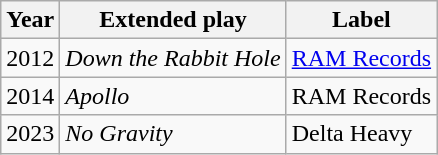<table class="wikitable">
<tr>
<th>Year</th>
<th>Extended play</th>
<th>Label</th>
</tr>
<tr>
<td>2012</td>
<td><em>Down the Rabbit Hole</em></td>
<td><a href='#'>RAM Records</a></td>
</tr>
<tr>
<td>2014</td>
<td><em>Apollo</em></td>
<td>RAM Records</td>
</tr>
<tr>
<td>2023</td>
<td><em>No Gravity</em></td>
<td>Delta Heavy</td>
</tr>
</table>
